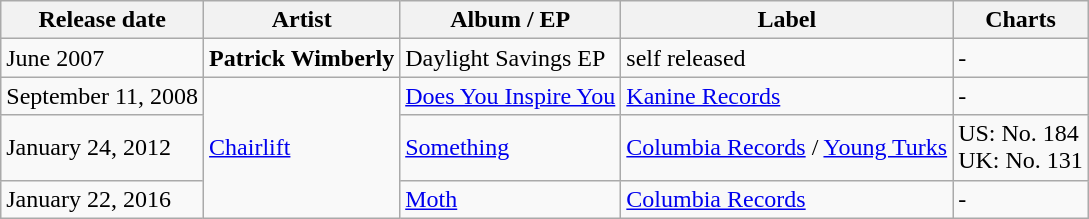<table class="wikitable">
<tr>
<th>Release date</th>
<th>Artist</th>
<th>Album / EP</th>
<th>Label</th>
<th>Charts</th>
</tr>
<tr>
<td>June 2007</td>
<td><strong>Patrick Wimberly</strong></td>
<td>Daylight Savings EP</td>
<td>self released</td>
<td>-</td>
</tr>
<tr>
<td>September 11, 2008</td>
<td rowspan="3"><a href='#'>Chairlift</a></td>
<td><a href='#'>Does You Inspire You</a></td>
<td><a href='#'>Kanine Records</a></td>
<td>-</td>
</tr>
<tr>
<td>January 24, 2012</td>
<td><a href='#'>Something</a></td>
<td><a href='#'>Columbia Records</a> / <a href='#'>Young Turks</a></td>
<td>US: No. 184<br>UK: No. 131</td>
</tr>
<tr>
<td>January 22, 2016</td>
<td><a href='#'>Moth</a></td>
<td><a href='#'>Columbia Records</a></td>
<td>-</td>
</tr>
</table>
